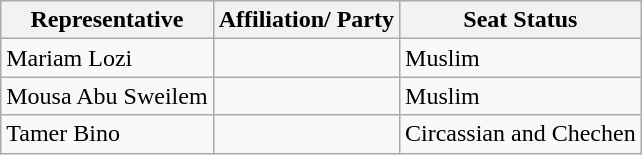<table class="wikitable">
<tr>
<th>Representative</th>
<th>Affiliation/ Party</th>
<th>Seat Status</th>
</tr>
<tr>
<td>Mariam Lozi</td>
<td></td>
<td>Muslim</td>
</tr>
<tr>
<td>Mousa Abu Sweilem</td>
<td></td>
<td>Muslim</td>
</tr>
<tr>
<td>Tamer Bino</td>
<td></td>
<td>Circassian and Chechen</td>
</tr>
</table>
